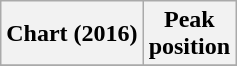<table class="wikitable sortable plainrowheaders">
<tr>
<th scope="col">Chart (2016)</th>
<th scope="col">Peak<br>position</th>
</tr>
<tr>
</tr>
</table>
